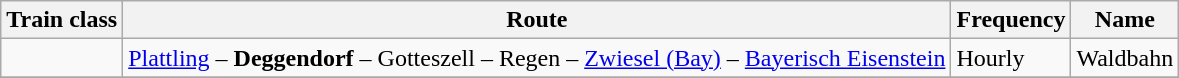<table class="wikitable">
<tr class="hintergrundfarbe6">
<th>Train class</th>
<th>Route</th>
<th>Frequency</th>
<th>Name</th>
</tr>
<tr>
<td align="center"></td>
<td><a href='#'>Plattling</a> – <strong>Deggendorf</strong> – Gotteszell – Regen – <a href='#'>Zwiesel (Bay)</a> – <a href='#'>Bayerisch Eisenstein</a></td>
<td>Hourly</td>
<td>Waldbahn</td>
</tr>
<tr>
</tr>
</table>
